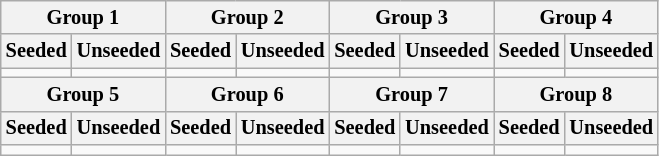<table class="wikitable" style="font-size:85%">
<tr>
<th colspan=2>Group 1</th>
<th colspan=2>Group 2</th>
<th colspan=2>Group 3</th>
<th colspan=2>Group 4</th>
</tr>
<tr>
<th>Seeded</th>
<th>Unseeded</th>
<th>Seeded</th>
<th>Unseeded</th>
<th>Seeded</th>
<th>Unseeded</th>
<th>Seeded</th>
<th>Unseeded</th>
</tr>
<tr>
<td valign=top></td>
<td valign=top></td>
<td valign=top></td>
<td valign=top></td>
<td valign=top></td>
<td valign=top></td>
<td valign=top></td>
<td valign=top></td>
</tr>
<tr>
<th colspan=2>Group 5</th>
<th colspan=2>Group 6</th>
<th colspan=2>Group 7</th>
<th colspan=2>Group 8</th>
</tr>
<tr>
<th>Seeded</th>
<th>Unseeded</th>
<th>Seeded</th>
<th>Unseeded</th>
<th>Seeded</th>
<th>Unseeded</th>
<th>Seeded</th>
<th>Unseeded</th>
</tr>
<tr>
<td valign=top></td>
<td valign=top></td>
<td valign=top></td>
<td valign=top></td>
<td valign=top></td>
<td valign=top></td>
<td valign=top></td>
<td valign=top></td>
</tr>
</table>
